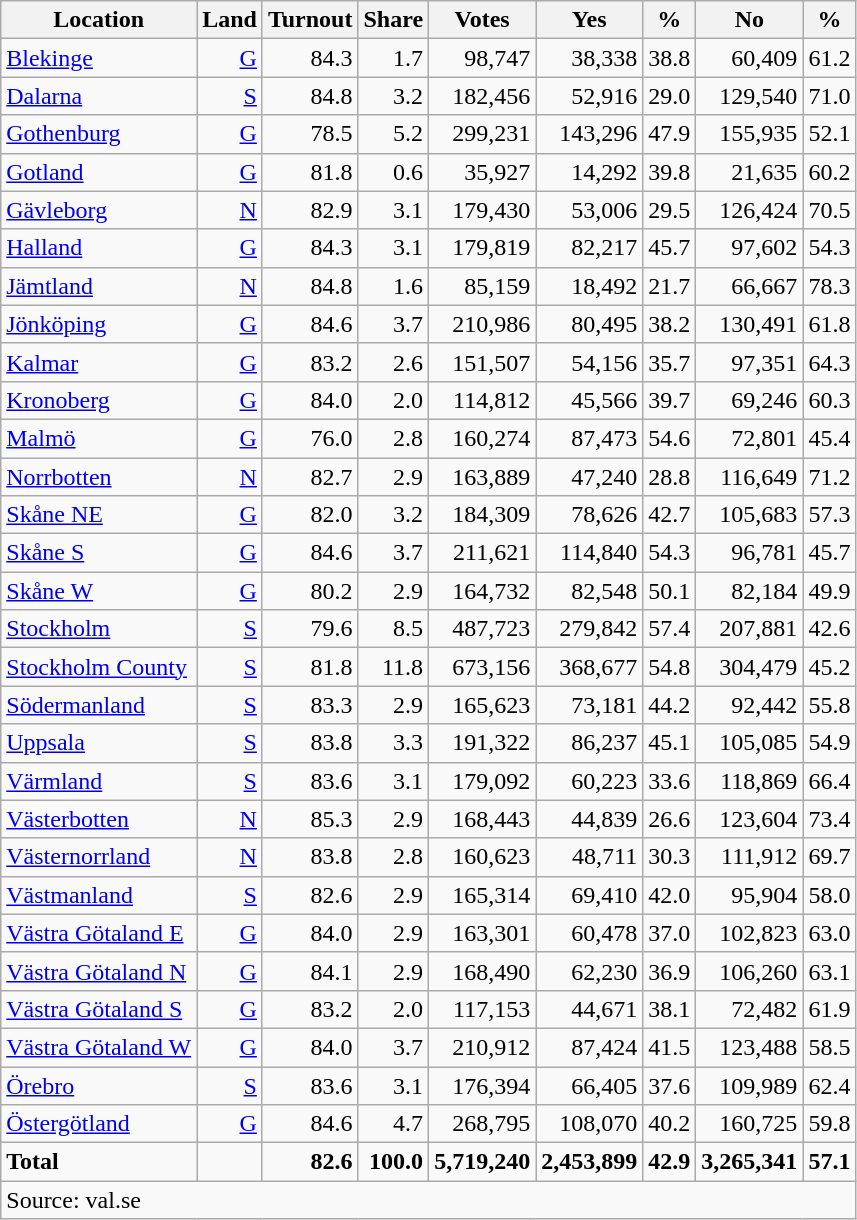<table class="wikitable sortable" style=text-align:right>
<tr>
<th>Location</th>
<th>Land</th>
<th>Turnout</th>
<th>Share</th>
<th>Votes</th>
<th>Yes</th>
<th>%</th>
<th>No</th>
<th>%</th>
</tr>
<tr>
<td align=left><a href='#'>Blekinge</a></td>
<td><a href='#'>G</a></td>
<td>84.3</td>
<td>1.7</td>
<td>98,747</td>
<td>38,338</td>
<td>38.8</td>
<td>60,409</td>
<td>61.2</td>
</tr>
<tr>
<td align=left><a href='#'>Dalarna</a></td>
<td><a href='#'>S</a></td>
<td>84.8</td>
<td>3.2</td>
<td>182,456</td>
<td>52,916</td>
<td>29.0</td>
<td>129,540</td>
<td>71.0</td>
</tr>
<tr>
<td align=left><a href='#'>Gothenburg</a></td>
<td><a href='#'>G</a></td>
<td>78.5</td>
<td>5.2</td>
<td>299,231</td>
<td>143,296</td>
<td>47.9</td>
<td>155,935</td>
<td>52.1</td>
</tr>
<tr>
<td align=left><a href='#'>Gotland</a></td>
<td><a href='#'>G</a></td>
<td>81.8</td>
<td>0.6</td>
<td>35,927</td>
<td>14,292</td>
<td>39.8</td>
<td>21,635</td>
<td>60.2</td>
</tr>
<tr>
<td align=left><a href='#'>Gävleborg</a></td>
<td><a href='#'>N</a></td>
<td>82.9</td>
<td>3.1</td>
<td>179,430</td>
<td>53,006</td>
<td>29.5</td>
<td>126,424</td>
<td>70.5</td>
</tr>
<tr>
<td align=left><a href='#'>Halland</a></td>
<td><a href='#'>G</a></td>
<td>84.3</td>
<td>3.1</td>
<td>179,819</td>
<td>82,217</td>
<td>45.7</td>
<td>97,602</td>
<td>54.3</td>
</tr>
<tr>
<td align=left><a href='#'>Jämtland</a></td>
<td><a href='#'>N</a></td>
<td>84.8</td>
<td>1.6</td>
<td>85,159</td>
<td>18,492</td>
<td>21.7</td>
<td>66,667</td>
<td>78.3</td>
</tr>
<tr>
<td align=left><a href='#'>Jönköping</a></td>
<td><a href='#'>G</a></td>
<td>84.6</td>
<td>3.7</td>
<td>210,986</td>
<td>80,495</td>
<td>38.2</td>
<td>130,491</td>
<td>61.8</td>
</tr>
<tr>
<td align=left><a href='#'>Kalmar</a></td>
<td><a href='#'>G</a></td>
<td>83.2</td>
<td>2.6</td>
<td>151,507</td>
<td>54,156</td>
<td>35.7</td>
<td>97,351</td>
<td>64.3</td>
</tr>
<tr>
<td align=left><a href='#'>Kronoberg</a></td>
<td><a href='#'>G</a></td>
<td>84.0</td>
<td>2.0</td>
<td>114,812</td>
<td>45,566</td>
<td>39.7</td>
<td>69,246</td>
<td>60.3</td>
</tr>
<tr>
<td align=left><a href='#'>Malmö</a></td>
<td><a href='#'>G</a></td>
<td>76.0</td>
<td>2.8</td>
<td>160,274</td>
<td>87,473</td>
<td>54.6</td>
<td>72,801</td>
<td>45.4</td>
</tr>
<tr>
<td align=left><a href='#'>Norrbotten</a></td>
<td><a href='#'>N</a></td>
<td>82.7</td>
<td>2.9</td>
<td>163,889</td>
<td>47,240</td>
<td>28.8</td>
<td>116,649</td>
<td>71.2</td>
</tr>
<tr>
<td align=left><a href='#'>Skåne NE</a></td>
<td><a href='#'>G</a></td>
<td>82.0</td>
<td>3.2</td>
<td>184,309</td>
<td>78,626</td>
<td>42.7</td>
<td>105,683</td>
<td>57.3</td>
</tr>
<tr>
<td align=left><a href='#'>Skåne S</a></td>
<td><a href='#'>G</a></td>
<td>84.6</td>
<td>3.7</td>
<td>211,621</td>
<td>114,840</td>
<td>54.3</td>
<td>96,781</td>
<td>45.7</td>
</tr>
<tr>
<td align=left><a href='#'>Skåne W</a></td>
<td><a href='#'>G</a></td>
<td>80.2</td>
<td>2.9</td>
<td>164,732</td>
<td>82,548</td>
<td>50.1</td>
<td>82,184</td>
<td>49.9</td>
</tr>
<tr>
<td align=left><a href='#'>Stockholm</a></td>
<td><a href='#'>S</a></td>
<td>79.6</td>
<td>8.5</td>
<td>487,723</td>
<td>279,842</td>
<td>57.4</td>
<td>207,881</td>
<td>42.6</td>
</tr>
<tr>
<td align=left><a href='#'>Stockholm County</a></td>
<td><a href='#'>S</a></td>
<td>81.8</td>
<td>11.8</td>
<td>673,156</td>
<td>368,677</td>
<td>54.8</td>
<td>304,479</td>
<td>45.2</td>
</tr>
<tr>
<td align=left><a href='#'>Södermanland</a></td>
<td><a href='#'>S</a></td>
<td>83.3</td>
<td>2.9</td>
<td>165,623</td>
<td>73,181</td>
<td>44.2</td>
<td>92,442</td>
<td>55.8</td>
</tr>
<tr>
<td align=left><a href='#'>Uppsala</a></td>
<td><a href='#'>S</a></td>
<td>83.8</td>
<td>3.3</td>
<td>191,322</td>
<td>86,237</td>
<td>45.1</td>
<td>105,085</td>
<td>54.9</td>
</tr>
<tr>
<td align=left><a href='#'>Värmland</a></td>
<td><a href='#'>S</a></td>
<td>83.6</td>
<td>3.1</td>
<td>179,092</td>
<td>60,223</td>
<td>33.6</td>
<td>118,869</td>
<td>66.4</td>
</tr>
<tr>
<td align=left><a href='#'>Västerbotten</a></td>
<td><a href='#'>N</a></td>
<td>85.3</td>
<td>2.9</td>
<td>168,443</td>
<td>44,839</td>
<td>26.6</td>
<td>123,604</td>
<td>73.4</td>
</tr>
<tr>
<td align=left><a href='#'>Västernorrland</a></td>
<td><a href='#'>N</a></td>
<td>83.8</td>
<td>2.8</td>
<td>160,623</td>
<td>48,711</td>
<td>30.3</td>
<td>111,912</td>
<td>69.7</td>
</tr>
<tr>
<td align=left><a href='#'>Västmanland</a></td>
<td><a href='#'>S</a></td>
<td>82.6</td>
<td>2.9</td>
<td>165,314</td>
<td>69,410</td>
<td>42.0</td>
<td>95,904</td>
<td>58.0</td>
</tr>
<tr>
<td align=left><a href='#'>Västra Götaland E</a></td>
<td><a href='#'>G</a></td>
<td>84.0</td>
<td>2.9</td>
<td>163,301</td>
<td>60,478</td>
<td>37.0</td>
<td>102,823</td>
<td>63.0</td>
</tr>
<tr>
<td align=left><a href='#'>Västra Götaland N</a></td>
<td><a href='#'>G</a></td>
<td>84.1</td>
<td>2.9</td>
<td>168,490</td>
<td>62,230</td>
<td>36.9</td>
<td>106,260</td>
<td>63.1</td>
</tr>
<tr>
<td align=left><a href='#'>Västra Götaland S</a></td>
<td><a href='#'>G</a></td>
<td>83.2</td>
<td>2.0</td>
<td>117,153</td>
<td>44,671</td>
<td>38.1</td>
<td>72,482</td>
<td>61.9</td>
</tr>
<tr>
<td align=left><a href='#'>Västra Götaland W</a></td>
<td><a href='#'>G</a></td>
<td>84.0</td>
<td>3.7</td>
<td>210,912</td>
<td>87,424</td>
<td>41.5</td>
<td>123,488</td>
<td>58.5</td>
</tr>
<tr>
<td align=left><a href='#'>Örebro</a></td>
<td><a href='#'>S</a></td>
<td>83.6</td>
<td>3.1</td>
<td>176,394</td>
<td>66,405</td>
<td>37.6</td>
<td>109,989</td>
<td>62.4</td>
</tr>
<tr>
<td align=left><a href='#'>Östergötland</a></td>
<td><a href='#'>G</a></td>
<td>84.6</td>
<td>4.7</td>
<td>268,795</td>
<td>108,070</td>
<td>40.2</td>
<td>160,725</td>
<td>59.8</td>
</tr>
<tr>
<td align=left><strong>Total</strong></td>
<td></td>
<td><strong>82.6</strong></td>
<td><strong>100.0</strong></td>
<td><strong>5,719,240</strong></td>
<td><strong>2,453,899</strong></td>
<td><strong>42.9</strong></td>
<td><strong>3,265,341</strong></td>
<td><strong>57.1</strong></td>
</tr>
<tr>
<td align=left colspan=9>Source: val.se </td>
</tr>
</table>
